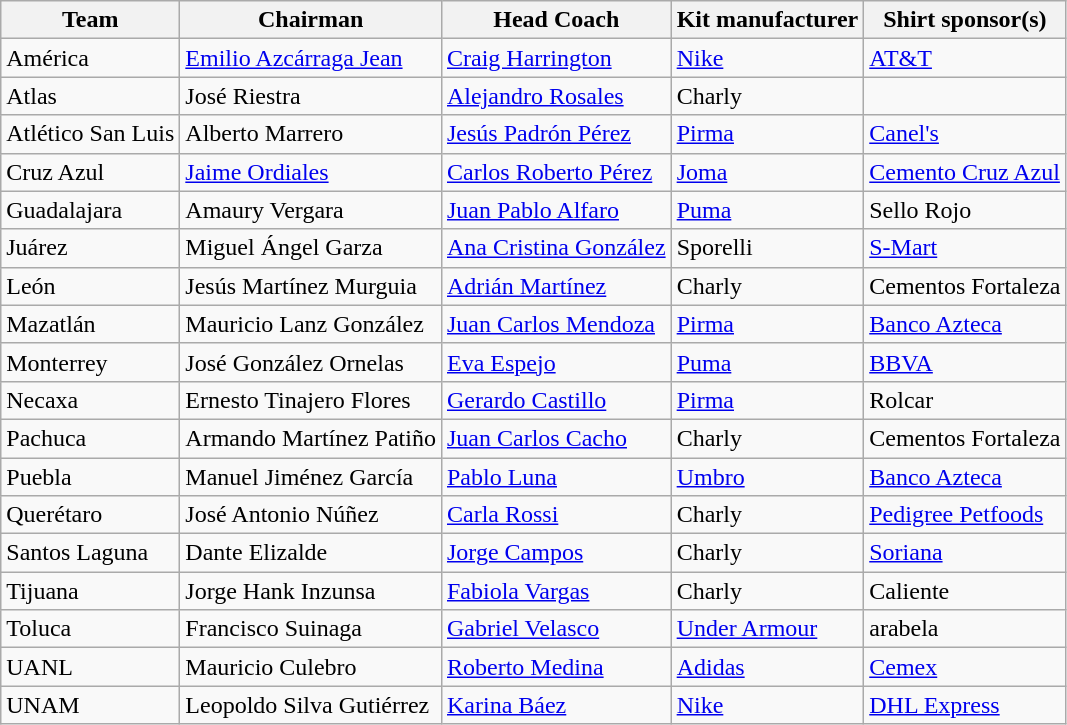<table class="wikitable sortable" style="text-align: left;">
<tr>
<th>Team</th>
<th>Chairman</th>
<th>Head Coach</th>
<th>Kit manufacturer</th>
<th>Shirt sponsor(s)</th>
</tr>
<tr>
<td>América</td>
<td><a href='#'>Emilio Azcárraga Jean</a></td>
<td> <a href='#'>Craig Harrington</a></td>
<td><a href='#'>Nike</a></td>
<td><a href='#'>AT&T</a></td>
</tr>
<tr>
<td>Atlas</td>
<td>José Riestra</td>
<td> <a href='#'>Alejandro Rosales</a></td>
<td>Charly</td>
<td></td>
</tr>
<tr>
<td>Atlético San Luis</td>
<td>Alberto Marrero</td>
<td> <a href='#'>Jesús Padrón Pérez</a></td>
<td><a href='#'>Pirma</a></td>
<td><a href='#'>Canel's</a></td>
</tr>
<tr>
<td>Cruz Azul</td>
<td><a href='#'>Jaime Ordiales</a></td>
<td> <a href='#'>Carlos Roberto Pérez</a></td>
<td><a href='#'>Joma</a></td>
<td><a href='#'>Cemento Cruz Azul</a></td>
</tr>
<tr>
<td>Guadalajara</td>
<td>Amaury Vergara</td>
<td> <a href='#'>Juan Pablo Alfaro</a></td>
<td><a href='#'>Puma</a></td>
<td>Sello Rojo</td>
</tr>
<tr>
<td>Juárez</td>
<td>Miguel Ángel Garza</td>
<td> <a href='#'>Ana Cristina González</a></td>
<td>Sporelli</td>
<td><a href='#'>S-Mart</a></td>
</tr>
<tr>
<td>León</td>
<td>Jesús Martínez Murguia</td>
<td> <a href='#'>Adrián Martínez</a></td>
<td>Charly</td>
<td>Cementos Fortaleza</td>
</tr>
<tr>
<td>Mazatlán</td>
<td>Mauricio Lanz González</td>
<td> <a href='#'>Juan Carlos Mendoza</a></td>
<td><a href='#'>Pirma</a></td>
<td><a href='#'>Banco Azteca</a></td>
</tr>
<tr>
<td>Monterrey</td>
<td>José González Ornelas</td>
<td> <a href='#'>Eva Espejo</a></td>
<td><a href='#'>Puma</a></td>
<td><a href='#'>BBVA</a></td>
</tr>
<tr>
<td>Necaxa</td>
<td>Ernesto Tinajero Flores</td>
<td> <a href='#'>Gerardo Castillo</a></td>
<td><a href='#'>Pirma</a></td>
<td>Rolcar</td>
</tr>
<tr>
<td>Pachuca</td>
<td>Armando Martínez Patiño</td>
<td> <a href='#'>Juan Carlos Cacho</a></td>
<td>Charly</td>
<td>Cementos Fortaleza</td>
</tr>
<tr>
<td>Puebla</td>
<td>Manuel Jiménez García</td>
<td> <a href='#'>Pablo Luna</a></td>
<td><a href='#'>Umbro</a></td>
<td><a href='#'>Banco Azteca</a></td>
</tr>
<tr>
<td>Querétaro</td>
<td>José Antonio Núñez</td>
<td> <a href='#'>Carla Rossi</a></td>
<td>Charly</td>
<td><a href='#'>Pedigree Petfoods</a></td>
</tr>
<tr>
<td>Santos Laguna</td>
<td>Dante Elizalde</td>
<td> <a href='#'>Jorge Campos</a></td>
<td>Charly</td>
<td><a href='#'>Soriana</a></td>
</tr>
<tr>
<td>Tijuana</td>
<td>Jorge Hank Inzunsa</td>
<td> <a href='#'>Fabiola Vargas</a></td>
<td>Charly</td>
<td>Caliente</td>
</tr>
<tr>
<td>Toluca</td>
<td>Francisco Suinaga</td>
<td> <a href='#'>Gabriel Velasco</a></td>
<td><a href='#'>Under Armour</a></td>
<td>arabela</td>
</tr>
<tr>
<td>UANL</td>
<td>Mauricio Culebro</td>
<td> <a href='#'>Roberto Medina</a></td>
<td><a href='#'>Adidas</a></td>
<td><a href='#'>Cemex</a></td>
</tr>
<tr>
<td>UNAM</td>
<td>Leopoldo Silva Gutiérrez</td>
<td> <a href='#'>Karina Báez</a></td>
<td><a href='#'>Nike</a></td>
<td><a href='#'>DHL Express</a></td>
</tr>
</table>
